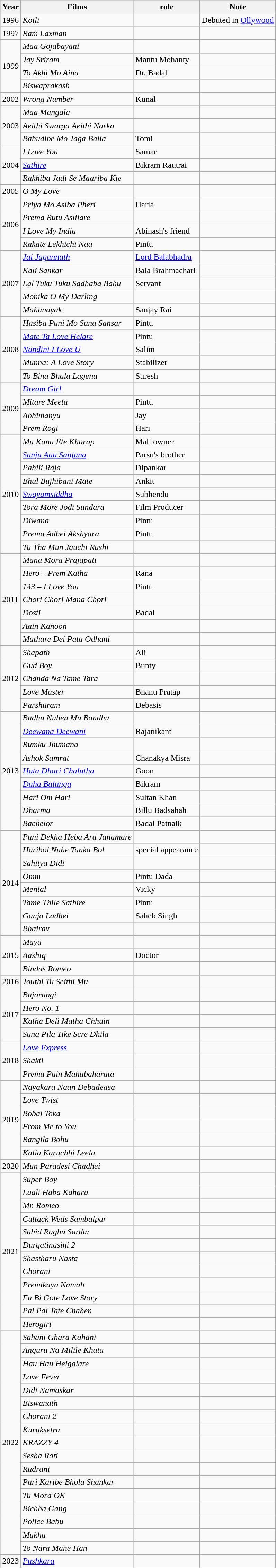<table class="wikitable">
<tr>
<th>Year</th>
<th>Films</th>
<th>role</th>
<th>Note</th>
</tr>
<tr>
<td>1996</td>
<td><em>Koili</em></td>
<td></td>
<td>Debuted in <a href='#'>Ollywood</a></td>
</tr>
<tr>
<td>1997</td>
<td><em>Ram Laxman</em></td>
<td></td>
<td></td>
</tr>
<tr>
<td rowspan="4">1999</td>
<td><em>Maa Gojabayani</em></td>
<td></td>
<td></td>
</tr>
<tr>
<td><em>Jay Sriram</em></td>
<td>Mantu Mohanty</td>
<td></td>
</tr>
<tr>
<td><em>To Akhi Mo Aina</em></td>
<td>Dr. Badal</td>
<td></td>
</tr>
<tr>
<td><em>Biswaprakash</em></td>
<td></td>
<td></td>
</tr>
<tr>
<td>2002</td>
<td><em>Wrong Number</em></td>
<td>Kunal</td>
<td></td>
</tr>
<tr>
<td rowspan="3">2003</td>
<td><em>Maa Mangala</em></td>
<td></td>
<td></td>
</tr>
<tr>
<td><em>Aeithi Swarga Aeithi Narka</em></td>
<td></td>
<td></td>
</tr>
<tr>
<td><em>Bahudibe Mo Jaga Balia</em></td>
<td>Tomi</td>
<td></td>
</tr>
<tr>
<td rowspan="3">2004</td>
<td><em>I Love You</em></td>
<td>Samar</td>
<td></td>
</tr>
<tr>
<td><em><a href='#'>Sathire</a></em></td>
<td>Bikram Rautrai</td>
<td></td>
</tr>
<tr>
<td><em>Rakhiba Jadi Se Maariba Kie</em></td>
<td></td>
<td></td>
</tr>
<tr>
<td>2005</td>
<td><em>O My Love</em></td>
<td></td>
<td></td>
</tr>
<tr>
<td rowspan="4">2006</td>
<td><em>Priya Mo Asiba Pheri</em></td>
<td>Haria</td>
<td></td>
</tr>
<tr>
<td><em>Prema Rutu Aslilare</em></td>
<td></td>
<td></td>
</tr>
<tr>
<td><em>I Love My India</em></td>
<td>Abinash's friend</td>
<td></td>
</tr>
<tr>
<td><em>Rakate Lekhichi Naa</em></td>
<td>Pintu</td>
<td></td>
</tr>
<tr>
<td rowspan="5">2007</td>
<td><em><a href='#'>Jai Jagannath</a></em></td>
<td><a href='#'>Lord Balabhadra</a></td>
<td></td>
</tr>
<tr>
<td><em>Kali Sankar</em></td>
<td>Bala Brahmachari</td>
<td></td>
</tr>
<tr>
<td><em>Lal Tuku Tuku Sadhaba Bahu</em></td>
<td>Servant</td>
<td></td>
</tr>
<tr>
<td><em>Monika O My Darling</em></td>
<td></td>
<td></td>
</tr>
<tr>
<td><em>Mahanayak</em></td>
<td>Sanjay Rai</td>
<td></td>
</tr>
<tr>
<td rowspan="5">2008</td>
<td><em>Hasiba Puni Mo Suna Sansar</em></td>
<td>Pintu</td>
<td></td>
</tr>
<tr>
<td><em><a href='#'>Mate Ta Love Helare</a></em></td>
<td>Pintu</td>
<td></td>
</tr>
<tr>
<td><em><a href='#'>Nandini I Love U</a></em></td>
<td>Salim</td>
<td></td>
</tr>
<tr>
<td><em>Munna: A Love Story</em></td>
<td>Stabilizer</td>
<td></td>
</tr>
<tr>
<td><em>To Bina Bhala Lagena</em></td>
<td>Suresh</td>
<td></td>
</tr>
<tr>
<td rowspan="4">2009</td>
<td><em><a href='#'>Dream Girl</a></em></td>
<td></td>
<td></td>
</tr>
<tr>
<td><em>Mitare Meeta</em></td>
<td>Pintu</td>
<td></td>
</tr>
<tr>
<td><em>Abhimanyu</em></td>
<td>Jay</td>
<td></td>
</tr>
<tr>
<td><em>Prem Rogi</em></td>
<td>Hari</td>
<td></td>
</tr>
<tr>
<td rowspan="9">2010</td>
<td><em>Mu Kana Ete Kharap</em></td>
<td>Mall owner</td>
<td></td>
</tr>
<tr>
<td><em><a href='#'>Sanju Aau Sanjana</a></em></td>
<td>Parsu's brother</td>
<td></td>
</tr>
<tr>
<td><em>Pahili Raja</em></td>
<td>Dipankar</td>
<td></td>
</tr>
<tr>
<td><em>Bhul Bujhibani Mate</em></td>
<td>Ankit</td>
<td></td>
</tr>
<tr>
<td><em><a href='#'>Swayamsiddha</a></em></td>
<td>Subhendu</td>
<td></td>
</tr>
<tr>
<td><em>Tora More Jodi Sundara</em></td>
<td>Film Producer</td>
<td></td>
</tr>
<tr>
<td><em>Diwana</em></td>
<td>Pintu</td>
<td></td>
</tr>
<tr>
<td><em>Prema Adhei Akshyara</em></td>
<td>Pintu</td>
<td></td>
</tr>
<tr>
<td><em>Tu Tha Mun Jauchi Rushi</em></td>
<td></td>
<td></td>
</tr>
<tr>
<td rowspan="7">2011</td>
<td><em>Mana Mora Prajapati</em></td>
<td></td>
<td></td>
</tr>
<tr>
<td><em>Hero – Prem Katha</em></td>
<td>Rana</td>
<td></td>
</tr>
<tr>
<td><em>143 – I Love You</em></td>
<td>Pintu</td>
<td></td>
</tr>
<tr>
<td><em>Chori Chori Mana Chori</em></td>
<td></td>
<td></td>
</tr>
<tr>
<td><em>Dosti</em></td>
<td>Badal</td>
<td></td>
</tr>
<tr>
<td><em>Aain Kanoon</em></td>
<td></td>
<td></td>
</tr>
<tr>
<td><em>Mathare Dei Pata Odhani</em></td>
<td></td>
<td></td>
</tr>
<tr>
<td rowspan="5">2012</td>
<td><em>Shapath</em></td>
<td>Ali</td>
<td></td>
</tr>
<tr>
<td><em>Gud Boy</em></td>
<td>Bunty</td>
<td></td>
</tr>
<tr>
<td><em>Chanda Na Tame Tara</em></td>
<td></td>
<td></td>
</tr>
<tr>
<td><em>Love Master</em></td>
<td>Bhanu Pratap</td>
<td></td>
</tr>
<tr>
<td><em>Parshuram</em></td>
<td>Debasis</td>
<td></td>
</tr>
<tr>
<td rowspan="9">2013</td>
<td><em>Badhu Nuhen Mu Bandhu</em></td>
<td></td>
<td></td>
</tr>
<tr>
<td><em><a href='#'>Deewana Deewani</a></em></td>
<td>Rajanikant</td>
<td></td>
</tr>
<tr>
<td><em>Rumku Jhumana</em></td>
<td></td>
<td></td>
</tr>
<tr>
<td><em>Ashok Samrat</em></td>
<td>Chanakya Misra</td>
<td></td>
</tr>
<tr>
<td><em><a href='#'>Hata Dhari Chalutha</a></em></td>
<td>Goon</td>
<td></td>
</tr>
<tr>
<td><em><a href='#'>Daha Balunga</a></em></td>
<td>Bikram</td>
<td></td>
</tr>
<tr>
<td><em>Hari Om Hari</em></td>
<td>Sultan Khan</td>
<td></td>
</tr>
<tr>
<td><em>Dharma</em></td>
<td>Billu Badsahah</td>
<td></td>
</tr>
<tr>
<td><em>Bachelor</em></td>
<td>Badal Patnaik</td>
<td></td>
</tr>
<tr>
<td rowspan="8">2014</td>
<td><em>Puni Dekha Heba Ara Janamare</em></td>
<td></td>
<td></td>
</tr>
<tr>
<td><em>Haribol Nuhe Tanka Bol</em></td>
<td>special appearance</td>
<td></td>
</tr>
<tr>
<td><em>Sahitya Didi</em></td>
<td></td>
<td></td>
</tr>
<tr>
<td><em>Omm</em></td>
<td>Pintu Dada</td>
<td></td>
</tr>
<tr>
<td><em>Mental</em></td>
<td>Vicky</td>
<td></td>
</tr>
<tr>
<td><em>Tame Thile Sathire</em></td>
<td>Pintu</td>
<td></td>
</tr>
<tr>
<td><em>Ganja Ladhei</em></td>
<td>Saheb Singh</td>
<td></td>
</tr>
<tr>
<td><em>Bhairav</em></td>
<td></td>
<td></td>
</tr>
<tr>
<td rowspan="3">2015</td>
<td><em>Maya</em></td>
<td></td>
<td></td>
</tr>
<tr>
<td><em>Aashiq</em></td>
<td>Doctor</td>
<td></td>
</tr>
<tr>
<td><em>Bindas Romeo</em></td>
<td></td>
<td></td>
</tr>
<tr>
<td>2016</td>
<td><em>Jouthi Tu Seithi Mu</em></td>
<td></td>
<td></td>
</tr>
<tr>
<td rowspan="4">2017</td>
<td><em>Bajarangi</em></td>
<td></td>
<td></td>
</tr>
<tr>
<td><em>Hero No. 1</em></td>
<td></td>
<td></td>
</tr>
<tr>
<td><em>Katha Deli Matha Chhuin</em></td>
<td></td>
<td></td>
</tr>
<tr>
<td><em>Suna Pila Tike Scre Dhila</em></td>
<td></td>
<td></td>
</tr>
<tr>
<td rowspan="3">2018</td>
<td><em><a href='#'>Love Express</a></em></td>
<td></td>
<td></td>
</tr>
<tr>
<td><em>Shakti</em></td>
<td></td>
<td></td>
</tr>
<tr>
<td><em>Prema Pain Mahabaharata</em></td>
<td></td>
<td></td>
</tr>
<tr>
<td rowspan="6">2019</td>
<td><em>Nayakara Naan Debadeasa</em></td>
<td></td>
<td></td>
</tr>
<tr>
<td><em>Love Twist</em></td>
<td></td>
<td></td>
</tr>
<tr>
<td><em>Bobal Toka</em></td>
<td></td>
<td></td>
</tr>
<tr>
<td><em>From Me to You</em></td>
<td></td>
<td></td>
</tr>
<tr>
<td><em>Rangila Bohu</em></td>
<td></td>
<td></td>
</tr>
<tr>
<td><em>Kalia Karuchhi Leela</em></td>
<td></td>
<td></td>
</tr>
<tr>
<td>2020</td>
<td><em>Mun Paradesi Chadhei</em></td>
<td></td>
<td></td>
</tr>
<tr>
<td rowspan="12">2021</td>
<td><em>Super Boy</em></td>
<td></td>
<td></td>
</tr>
<tr>
<td><em>Laali Haba Kahara</em></td>
<td></td>
<td></td>
</tr>
<tr>
<td><em>Mr. Romeo</em></td>
<td></td>
<td></td>
</tr>
<tr>
<td><em>Cuttack Weds Sambalpur</em></td>
<td></td>
<td></td>
</tr>
<tr>
<td><em>Sahid Raghu Sardar</em></td>
<td></td>
<td></td>
</tr>
<tr>
<td><em>Durgatinasini 2</em></td>
<td></td>
<td></td>
</tr>
<tr>
<td><em>Shastharu Nasta</em></td>
<td></td>
<td></td>
</tr>
<tr>
<td><em>Chorani</em></td>
<td></td>
<td></td>
</tr>
<tr>
<td><em>Premikaya Namah</em></td>
<td></td>
<td></td>
</tr>
<tr>
<td><em>Ea Bi Gote Love Story</em></td>
<td></td>
<td></td>
</tr>
<tr>
<td><em>Pal Pal Tate Chahen</em></td>
<td></td>
<td></td>
</tr>
<tr>
<td><em>Herogiri</em></td>
<td></td>
<td></td>
</tr>
<tr>
<td rowspan="17">2022</td>
<td><em>Sahani Ghara Kahani</em></td>
<td></td>
<td></td>
</tr>
<tr>
<td><em>Anguru Na Milile Khata</em></td>
<td></td>
<td></td>
</tr>
<tr>
<td><em>Hau Hau Heigalare</em></td>
<td></td>
<td></td>
</tr>
<tr>
<td><em>Love Fever</em></td>
<td></td>
<td></td>
</tr>
<tr>
<td><em>Didi Namaskar</em></td>
<td></td>
<td></td>
</tr>
<tr>
<td><em>Biswanath</em></td>
<td></td>
<td></td>
</tr>
<tr>
<td><em>Chorani 2</em></td>
<td></td>
<td></td>
</tr>
<tr>
<td><em>Kuruksetra</em></td>
<td></td>
<td></td>
</tr>
<tr>
<td><em>KRAZZY-4</em></td>
<td></td>
<td></td>
</tr>
<tr>
<td><em>Sesha Rati</em></td>
<td></td>
<td></td>
</tr>
<tr>
<td><em>Rudrani</em></td>
<td></td>
<td></td>
</tr>
<tr>
<td><em>Pari Karibe Bhola Shankar</em></td>
<td></td>
<td></td>
</tr>
<tr>
<td><em>Tu Mora OK</em></td>
<td></td>
<td></td>
</tr>
<tr>
<td><em>Bichha Gang</em></td>
<td></td>
<td></td>
</tr>
<tr>
<td><em>Police Babu</em></td>
<td></td>
<td></td>
</tr>
<tr>
<td><em>Mukha</em></td>
<td></td>
<td></td>
</tr>
<tr>
<td><em>To Nara Mane Han</em></td>
<td></td>
<td></td>
</tr>
<tr>
<td>2023</td>
<td><em><a href='#'>Pushkara</a></em></td>
<td></td>
<td></td>
</tr>
<tr>
</tr>
</table>
